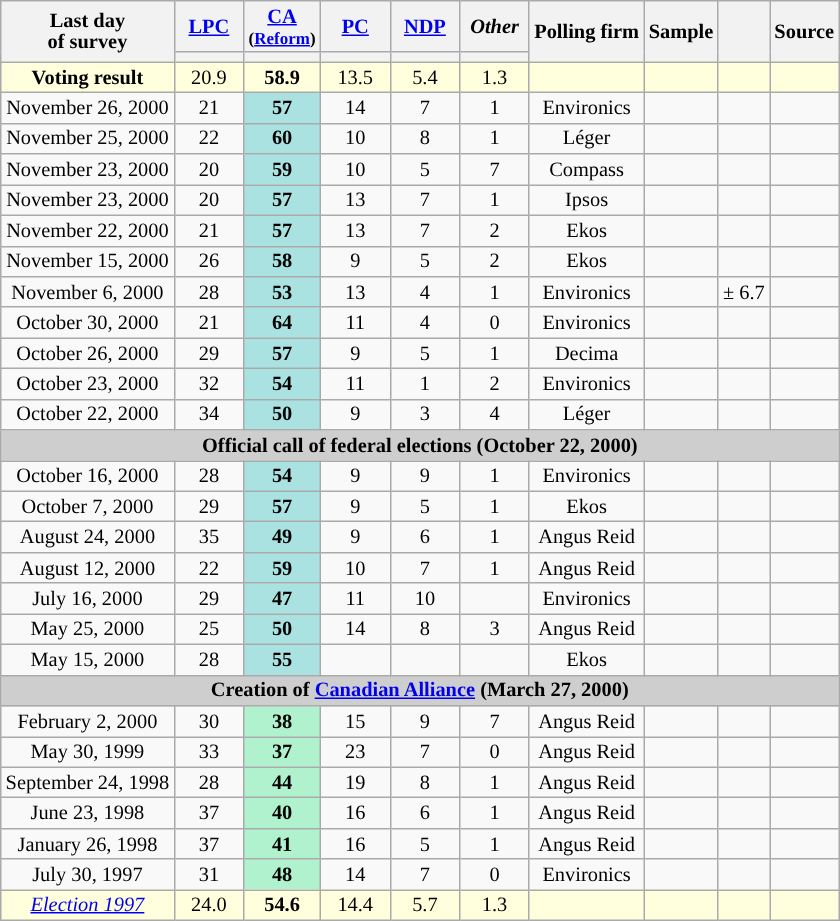<table class="wikitable mw-collapsible mw-collapsed" style="text-align:center;font-size:85%;line-height:14px;">
<tr>
<th rowspan="2">Last day <br>of survey</th>
<th class="unsortable" style="width:40px;"><a href='#'>LPC</a></th>
<th class="unsortable" style="width:40px;"><a href='#'>CA</a> <br> <small>(<a href='#'>Reform</a>)</small></th>
<th class="unsortable" style="width:40px;"><a href='#'>PC</a></th>
<th class="unsortable" style="width:40px;"><a href='#'>NDP</a></th>
<th class="unsortable" style="width:40px;"><em>Other</em></th>
<th rowspan="2">Polling firm</th>
<th rowspan="2">Sample</th>
<th rowspan="2"></th>
<th rowspan="2">Source</th>
</tr>
<tr style="line-height:5px;">
<th style="background:"></th>
<th style="background:"></th>
<th style="background:"></th>
<th style="background:"></th>
<th style="background:"></th>
</tr>
<tr>
<td style="background:#ffd;"><strong>Voting result</strong></td>
<td style="background:#ffd;">20.9</td>
<td style="background:#ffd;"><strong>58.9</strong></td>
<td style="background:#ffd;">13.5</td>
<td style="background:#ffd;">5.4</td>
<td style="background:#ffd;">1.3</td>
<td style="background:#ffd;"></td>
<td style="background:#ffd;"></td>
<td style="background:#ffd;"></td>
<td style="background:#ffd;"></td>
</tr>
<tr>
<td>November 26, 2000</td>
<td>21</td>
<td style="background:#AAE2E2"><strong>57</strong></td>
<td>14</td>
<td>7</td>
<td>1</td>
<td>Environics</td>
<td></td>
<td></td>
<td></td>
</tr>
<tr>
<td>November 25, 2000</td>
<td>22</td>
<td style="background:#AAE2E2"><strong>60</strong></td>
<td>10</td>
<td>8</td>
<td>1</td>
<td>Léger</td>
<td></td>
<td></td>
<td></td>
</tr>
<tr>
<td>November 23, 2000</td>
<td>20</td>
<td style="background:#AAE2E2"><strong>59</strong></td>
<td>10</td>
<td>5</td>
<td>7</td>
<td>Compass</td>
<td></td>
<td></td>
<td></td>
</tr>
<tr>
<td>November 23, 2000</td>
<td>20</td>
<td style="background:#AAE2E2"><strong>57</strong></td>
<td>13</td>
<td>7</td>
<td>1</td>
<td>Ipsos</td>
<td></td>
<td></td>
<td></td>
</tr>
<tr>
<td>November 22, 2000</td>
<td>21</td>
<td style="background:#AAE2E2"><strong>57</strong></td>
<td>13</td>
<td>7</td>
<td>2</td>
<td>Ekos</td>
<td></td>
<td></td>
<td></td>
</tr>
<tr>
<td>November 15, 2000</td>
<td>26</td>
<td style="background:#AAE2E2"><strong>58</strong></td>
<td>9</td>
<td>5</td>
<td>2</td>
<td>Ekos</td>
<td></td>
<td></td>
<td></td>
</tr>
<tr>
<td>November 6, 2000</td>
<td>28</td>
<td style="background:#AAE2E2"><strong>53</strong></td>
<td>13</td>
<td>4</td>
<td>1</td>
<td>Environics</td>
<td></td>
<td>± 6.7</td>
<td></td>
</tr>
<tr>
<td>October 30, 2000</td>
<td>21</td>
<td style="background:#AAE2E2"><strong>64</strong></td>
<td>11</td>
<td>4</td>
<td>0</td>
<td>Environics</td>
<td></td>
<td></td>
<td></td>
</tr>
<tr>
<td>October 26, 2000</td>
<td>29</td>
<td style="background:#AAE2E2"><strong>57</strong></td>
<td>9</td>
<td>5</td>
<td>1</td>
<td>Decima</td>
<td></td>
<td></td>
<td></td>
</tr>
<tr>
<td>October 23, 2000</td>
<td>32</td>
<td style="background:#AAE2E2"><strong>54</strong></td>
<td>11</td>
<td>1</td>
<td>2</td>
<td>Environics</td>
<td></td>
<td></td>
<td></td>
</tr>
<tr>
<td>October 22, 2000</td>
<td>34</td>
<td style="background:#AAE2E2"><strong>50</strong></td>
<td>9</td>
<td>3</td>
<td>4</td>
<td>Léger</td>
<td></td>
<td></td>
<td></td>
</tr>
<tr>
<td colspan="11" align="center" style="background-color:#CECECE;"><strong>Official call of federal elections (October 22, 2000)</strong></td>
</tr>
<tr>
<td>October 16, 2000</td>
<td>28</td>
<td style="background:#AAE2E2"><strong>54</strong></td>
<td>9</td>
<td>9</td>
<td>1</td>
<td>Environics</td>
<td></td>
<td></td>
<td></td>
</tr>
<tr>
<td>October 7, 2000</td>
<td>29</td>
<td style="background:#AAE2E2"><strong>57</strong></td>
<td>9</td>
<td>5</td>
<td>1</td>
<td>Ekos</td>
<td></td>
<td></td>
<td></td>
</tr>
<tr>
<td>August 24, 2000</td>
<td>35</td>
<td style="background:#AAE2E2"><strong>49</strong></td>
<td>9</td>
<td>6</td>
<td>1</td>
<td>Angus Reid</td>
<td></td>
<td></td>
<td></td>
</tr>
<tr>
<td>August 12, 2000</td>
<td>22</td>
<td style="background:#AAE2E2"><strong>59</strong></td>
<td>10</td>
<td>7</td>
<td>1</td>
<td>Angus Reid</td>
<td></td>
<td></td>
<td> </td>
</tr>
<tr>
<td>July 16, 2000</td>
<td>29</td>
<td style="background:#AAE2E2"><strong>47</strong></td>
<td>11</td>
<td>10</td>
<td></td>
<td>Environics</td>
<td></td>
<td></td>
<td></td>
</tr>
<tr>
<td>May 25, 2000</td>
<td>25</td>
<td style="background:#AAE2E2"><strong>50</strong></td>
<td>14</td>
<td>8</td>
<td>3</td>
<td>Angus Reid</td>
<td></td>
<td></td>
<td></td>
</tr>
<tr>
<td>May 15, 2000</td>
<td>28</td>
<td style="background:#AAE2E2"><strong>55</strong></td>
<td></td>
<td></td>
<td></td>
<td>Ekos</td>
<td></td>
<td></td>
<td></td>
</tr>
<tr>
<td colspan="12" align="center" style="background-color:#CECECE;"><strong>Creation of <a href='#'>Canadian Alliance</a> (March 27, 2000)</strong></td>
</tr>
<tr>
<td>February 2, 2000</td>
<td>30</td>
<td style="background:#B0F2CD"><strong>38</strong></td>
<td>15</td>
<td>9</td>
<td>7</td>
<td>Angus Reid</td>
<td></td>
<td></td>
<td></td>
</tr>
<tr>
<td>May 30, 1999</td>
<td>33</td>
<td style="background:#B0F2CD"><strong>37</strong></td>
<td>23</td>
<td>7</td>
<td>0</td>
<td>Angus Reid</td>
<td></td>
<td></td>
<td></td>
</tr>
<tr>
<td>September 24, 1998</td>
<td>28</td>
<td style="background:#B0F2CD"><strong>44</strong></td>
<td>19</td>
<td>8</td>
<td>1</td>
<td>Angus Reid</td>
<td></td>
<td></td>
<td></td>
</tr>
<tr>
<td>June 23, 1998</td>
<td>37</td>
<td style="background:#B0F2CD"><strong>40</strong></td>
<td>16</td>
<td>6</td>
<td>1</td>
<td>Angus Reid</td>
<td></td>
<td></td>
<td></td>
</tr>
<tr>
<td>January 26, 1998</td>
<td>37</td>
<td style="background:#B0F2CD"><strong>41</strong></td>
<td>16</td>
<td>5</td>
<td>1</td>
<td>Angus Reid</td>
<td></td>
<td></td>
<td></td>
</tr>
<tr>
<td>July 30, 1997</td>
<td>31</td>
<td style="background:#B0F2CD"><strong>48</strong></td>
<td>14</td>
<td>7</td>
<td>0</td>
<td>Environics</td>
<td></td>
<td></td>
<td></td>
</tr>
<tr>
<td style="background:#ffd;"><em><a href='#'>Election 1997</a></em></td>
<td style="background:#ffd;">24.0</td>
<td style="background:#ffd;"><strong>54.6</strong></td>
<td style="background:#ffd;">14.4</td>
<td style="background:#ffd;">5.7</td>
<td style="background:#ffd;">1.3</td>
<td style="background:#ffd;"></td>
<td style="background:#ffd;"></td>
<td style="background:#ffd;"></td>
<td style="background:#ffd;"></td>
</tr>
</table>
